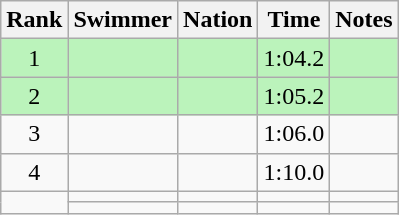<table class="wikitable sortable" style="text-align:center">
<tr>
<th>Rank</th>
<th>Swimmer</th>
<th>Nation</th>
<th>Time</th>
<th>Notes</th>
</tr>
<tr bgcolor=bbf3bb>
<td>1</td>
<td align=left></td>
<td align=left></td>
<td>1:04.2</td>
<td></td>
</tr>
<tr bgcolor=bbf3bb>
<td>2</td>
<td align=left></td>
<td align=left></td>
<td>1:05.2</td>
<td></td>
</tr>
<tr>
<td>3</td>
<td align=left></td>
<td align=left></td>
<td>1:06.0</td>
<td></td>
</tr>
<tr>
<td>4</td>
<td align=left></td>
<td align=left></td>
<td>1:10.0</td>
<td></td>
</tr>
<tr>
<td rowspan=2></td>
<td align=left></td>
<td align=left></td>
<td></td>
<td></td>
</tr>
<tr>
<td align=left></td>
<td align=left></td>
<td></td>
<td></td>
</tr>
</table>
